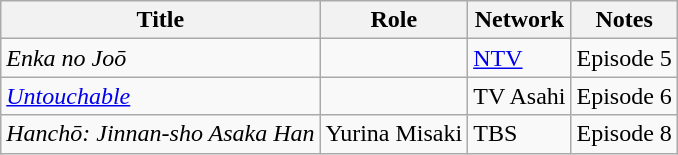<table class="wikitable">
<tr>
<th>Title</th>
<th>Role</th>
<th>Network</th>
<th>Notes</th>
</tr>
<tr>
<td><em>Enka no Joō</em></td>
<td></td>
<td><a href='#'>NTV</a></td>
<td>Episode 5</td>
</tr>
<tr>
<td><em><a href='#'>Untouchable</a></em></td>
<td></td>
<td>TV Asahi</td>
<td>Episode 6</td>
</tr>
<tr>
<td><em>Hanchō: Jinnan-sho Asaka Han</em></td>
<td>Yurina Misaki</td>
<td>TBS</td>
<td>Episode 8</td>
</tr>
</table>
